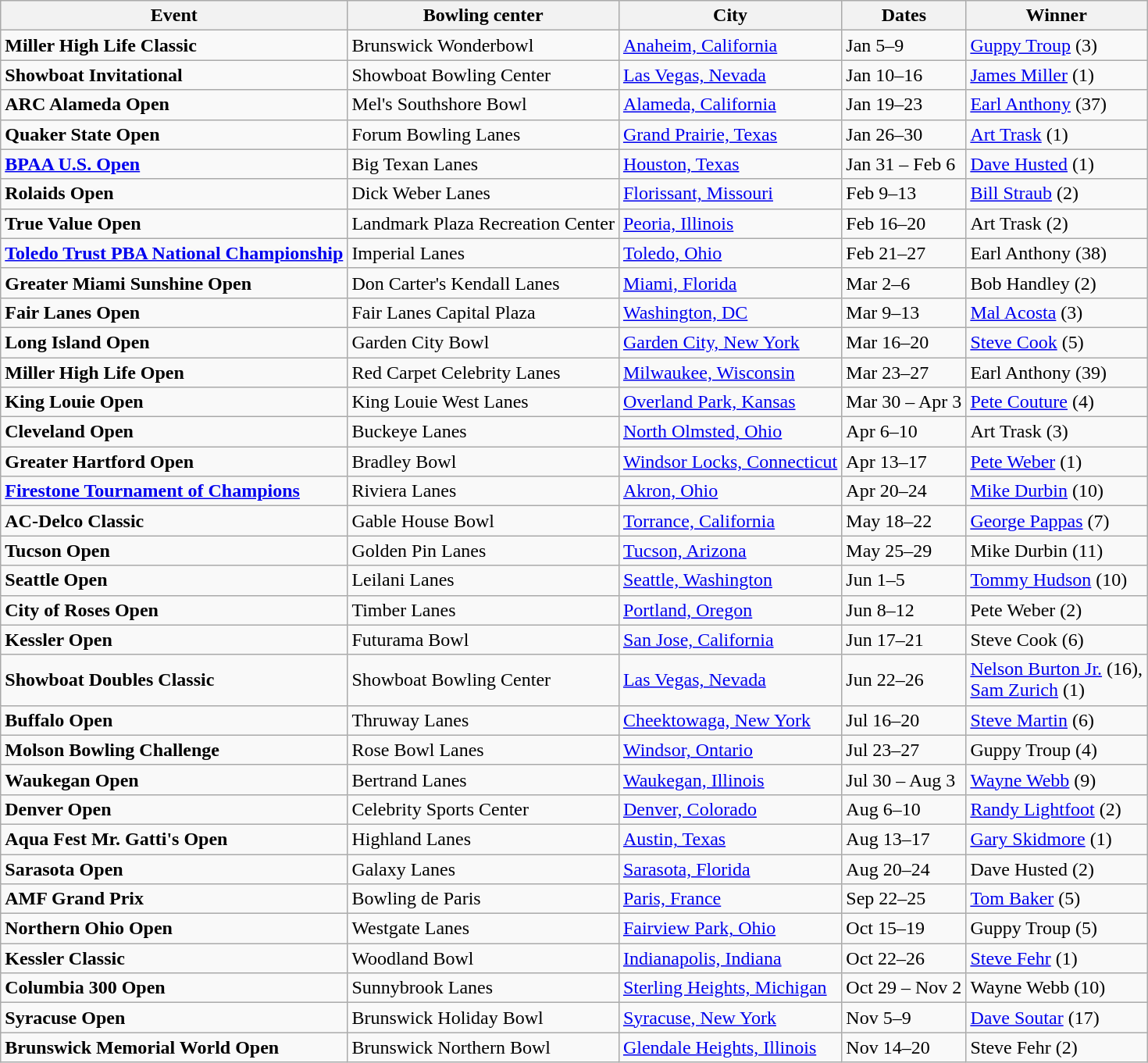<table class="wikitable">
<tr>
<th>Event</th>
<th>Bowling center</th>
<th>City</th>
<th>Dates</th>
<th>Winner</th>
</tr>
<tr>
<td><strong>Miller High Life Classic</strong></td>
<td>Brunswick Wonderbowl</td>
<td><a href='#'>Anaheim, California</a></td>
<td>Jan 5–9</td>
<td><a href='#'>Guppy Troup</a> (3)</td>
</tr>
<tr>
<td><strong>Showboat Invitational</strong></td>
<td>Showboat Bowling Center</td>
<td><a href='#'>Las Vegas, Nevada</a></td>
<td>Jan 10–16</td>
<td><a href='#'>James Miller</a> (1)</td>
</tr>
<tr>
<td><strong>ARC Alameda Open</strong></td>
<td>Mel's Southshore Bowl</td>
<td><a href='#'>Alameda, California</a></td>
<td>Jan 19–23</td>
<td><a href='#'>Earl Anthony</a> (37)</td>
</tr>
<tr>
<td><strong>Quaker State Open</strong></td>
<td>Forum Bowling Lanes</td>
<td><a href='#'>Grand Prairie, Texas</a></td>
<td>Jan 26–30</td>
<td><a href='#'>Art Trask</a> (1)</td>
</tr>
<tr>
<td><strong><a href='#'>BPAA U.S. Open</a></strong></td>
<td>Big Texan Lanes</td>
<td><a href='#'>Houston, Texas</a></td>
<td>Jan 31 – Feb 6</td>
<td><a href='#'>Dave Husted</a> (1)</td>
</tr>
<tr>
<td><strong>Rolaids Open</strong></td>
<td>Dick Weber Lanes</td>
<td><a href='#'>Florissant, Missouri</a></td>
<td>Feb 9–13</td>
<td><a href='#'>Bill Straub</a> (2)</td>
</tr>
<tr>
<td><strong>True Value Open</strong></td>
<td>Landmark Plaza Recreation Center</td>
<td><a href='#'>Peoria, Illinois</a></td>
<td>Feb 16–20</td>
<td>Art Trask (2)</td>
</tr>
<tr>
<td><strong><a href='#'>Toledo Trust PBA National Championship</a></strong></td>
<td>Imperial Lanes</td>
<td><a href='#'>Toledo, Ohio</a></td>
<td>Feb 21–27</td>
<td>Earl Anthony (38)</td>
</tr>
<tr>
<td><strong>Greater Miami Sunshine Open</strong></td>
<td>Don Carter's Kendall Lanes</td>
<td><a href='#'>Miami, Florida</a></td>
<td>Mar 2–6</td>
<td>Bob Handley (2)</td>
</tr>
<tr>
<td><strong>Fair Lanes Open</strong></td>
<td>Fair Lanes Capital Plaza</td>
<td><a href='#'>Washington, DC</a></td>
<td>Mar 9–13</td>
<td><a href='#'>Mal Acosta</a> (3)</td>
</tr>
<tr>
<td><strong>Long Island Open</strong></td>
<td>Garden City Bowl</td>
<td><a href='#'>Garden City, New York</a></td>
<td>Mar 16–20</td>
<td><a href='#'>Steve Cook</a> (5)</td>
</tr>
<tr>
<td><strong>Miller High Life Open</strong></td>
<td>Red Carpet Celebrity Lanes</td>
<td><a href='#'>Milwaukee, Wisconsin</a></td>
<td>Mar 23–27</td>
<td>Earl Anthony (39)</td>
</tr>
<tr>
<td><strong>King Louie Open</strong></td>
<td>King Louie West Lanes</td>
<td><a href='#'>Overland Park, Kansas</a></td>
<td>Mar 30 – Apr 3</td>
<td><a href='#'>Pete Couture</a> (4)</td>
</tr>
<tr>
<td><strong>Cleveland Open</strong></td>
<td>Buckeye Lanes</td>
<td><a href='#'>North Olmsted, Ohio</a></td>
<td>Apr 6–10</td>
<td>Art Trask (3)</td>
</tr>
<tr>
<td><strong>Greater Hartford Open</strong></td>
<td>Bradley Bowl</td>
<td><a href='#'>Windsor Locks, Connecticut</a></td>
<td>Apr 13–17</td>
<td><a href='#'>Pete Weber</a> (1)</td>
</tr>
<tr>
<td><strong><a href='#'>Firestone Tournament of Champions</a></strong></td>
<td>Riviera Lanes</td>
<td><a href='#'>Akron, Ohio</a></td>
<td>Apr 20–24</td>
<td><a href='#'>Mike Durbin</a> (10)</td>
</tr>
<tr>
<td><strong>AC-Delco Classic</strong></td>
<td>Gable House Bowl</td>
<td><a href='#'>Torrance, California</a></td>
<td>May 18–22</td>
<td><a href='#'>George Pappas</a> (7)</td>
</tr>
<tr>
<td><strong>Tucson Open</strong></td>
<td>Golden Pin Lanes</td>
<td><a href='#'>Tucson, Arizona</a></td>
<td>May 25–29</td>
<td>Mike Durbin (11)</td>
</tr>
<tr>
<td><strong>Seattle Open</strong></td>
<td>Leilani Lanes</td>
<td><a href='#'>Seattle, Washington</a></td>
<td>Jun 1–5</td>
<td><a href='#'>Tommy Hudson</a> (10)</td>
</tr>
<tr>
<td><strong>City of Roses Open</strong></td>
<td>Timber Lanes</td>
<td><a href='#'>Portland, Oregon</a></td>
<td>Jun 8–12</td>
<td>Pete Weber (2)</td>
</tr>
<tr>
<td><strong>Kessler Open</strong></td>
<td>Futurama Bowl</td>
<td><a href='#'>San Jose, California</a></td>
<td>Jun 17–21</td>
<td>Steve Cook (6)</td>
</tr>
<tr>
<td><strong>Showboat Doubles Classic</strong></td>
<td>Showboat Bowling Center</td>
<td><a href='#'>Las Vegas, Nevada</a></td>
<td>Jun 22–26</td>
<td><a href='#'>Nelson Burton Jr.</a> (16),<br><a href='#'>Sam Zurich</a> (1)</td>
</tr>
<tr>
<td><strong>Buffalo Open</strong></td>
<td>Thruway Lanes</td>
<td><a href='#'>Cheektowaga, New York</a></td>
<td>Jul 16–20</td>
<td><a href='#'>Steve Martin</a> (6)</td>
</tr>
<tr>
<td><strong>Molson Bowling Challenge</strong></td>
<td>Rose Bowl Lanes</td>
<td><a href='#'>Windsor, Ontario</a></td>
<td>Jul 23–27</td>
<td>Guppy Troup (4)</td>
</tr>
<tr>
<td><strong>Waukegan Open</strong></td>
<td>Bertrand Lanes</td>
<td><a href='#'>Waukegan, Illinois</a></td>
<td>Jul 30 – Aug 3</td>
<td><a href='#'>Wayne Webb</a> (9)</td>
</tr>
<tr>
<td><strong>Denver Open</strong></td>
<td>Celebrity Sports Center</td>
<td><a href='#'>Denver, Colorado</a></td>
<td>Aug 6–10</td>
<td><a href='#'>Randy Lightfoot</a> (2)</td>
</tr>
<tr>
<td><strong>Aqua Fest Mr. Gatti's Open</strong></td>
<td>Highland Lanes</td>
<td><a href='#'>Austin, Texas</a></td>
<td>Aug 13–17</td>
<td><a href='#'>Gary Skidmore</a> (1)</td>
</tr>
<tr>
<td><strong>Sarasota Open</strong></td>
<td>Galaxy Lanes</td>
<td><a href='#'>Sarasota, Florida</a></td>
<td>Aug 20–24</td>
<td>Dave Husted (2)</td>
</tr>
<tr>
<td><strong>AMF Grand Prix</strong></td>
<td>Bowling de Paris</td>
<td><a href='#'>Paris, France</a></td>
<td>Sep 22–25</td>
<td><a href='#'>Tom Baker</a> (5)</td>
</tr>
<tr>
<td><strong>Northern Ohio Open</strong></td>
<td>Westgate Lanes</td>
<td><a href='#'>Fairview Park, Ohio</a></td>
<td>Oct 15–19</td>
<td>Guppy Troup (5)</td>
</tr>
<tr>
<td><strong>Kessler Classic</strong></td>
<td>Woodland Bowl</td>
<td><a href='#'>Indianapolis, Indiana</a></td>
<td>Oct 22–26</td>
<td><a href='#'>Steve Fehr</a> (1)</td>
</tr>
<tr>
<td><strong>Columbia 300 Open</strong></td>
<td>Sunnybrook Lanes</td>
<td><a href='#'>Sterling Heights, Michigan</a></td>
<td>Oct 29 – Nov 2</td>
<td>Wayne Webb (10)</td>
</tr>
<tr>
<td><strong>Syracuse Open</strong></td>
<td>Brunswick Holiday Bowl</td>
<td><a href='#'>Syracuse, New York</a></td>
<td>Nov 5–9</td>
<td><a href='#'>Dave Soutar</a> (17)</td>
</tr>
<tr>
<td><strong>Brunswick Memorial World Open</strong></td>
<td>Brunswick Northern Bowl</td>
<td><a href='#'>Glendale Heights, Illinois</a></td>
<td>Nov 14–20</td>
<td>Steve Fehr (2)</td>
</tr>
</table>
